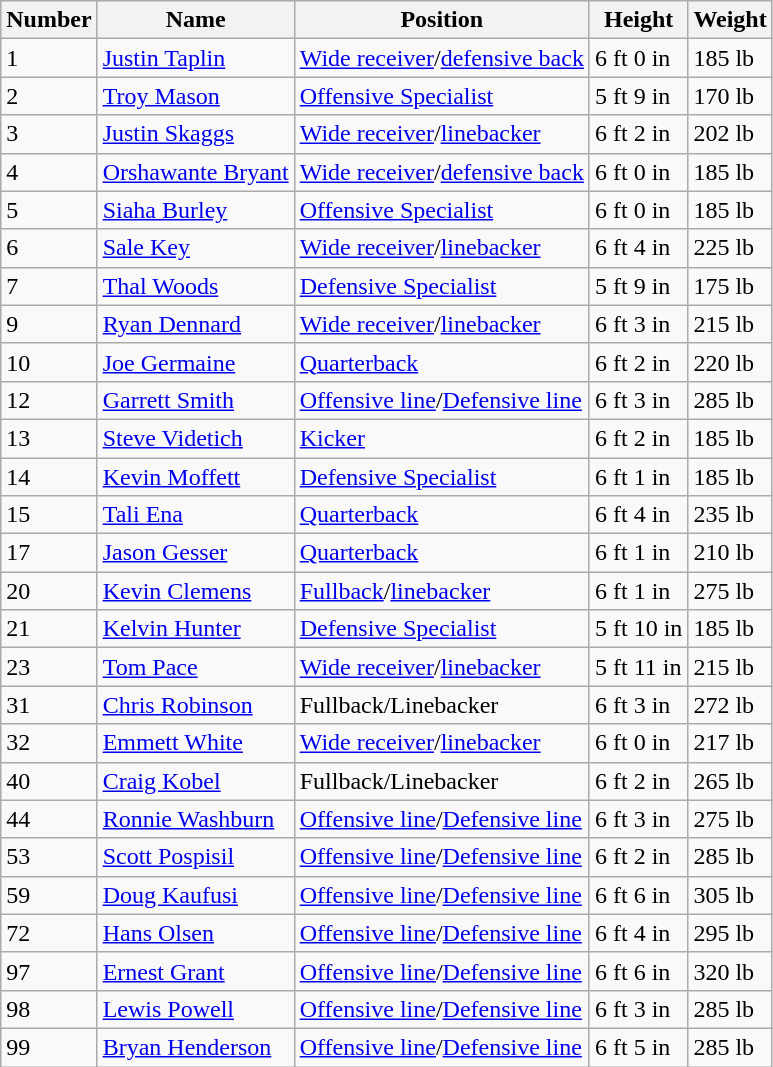<table class="wikitable">
<tr>
<th>Number</th>
<th>Name</th>
<th>Position</th>
<th>Height</th>
<th>Weight</th>
</tr>
<tr>
<td>1</td>
<td><a href='#'>Justin Taplin</a></td>
<td><a href='#'>Wide receiver</a>/<a href='#'>defensive back</a></td>
<td>6 ft 0 in</td>
<td>185 lb</td>
</tr>
<tr>
<td>2</td>
<td><a href='#'>Troy Mason</a></td>
<td><a href='#'>Offensive Specialist</a></td>
<td>5 ft 9 in</td>
<td>170 lb</td>
</tr>
<tr>
<td>3</td>
<td><a href='#'>Justin Skaggs</a></td>
<td><a href='#'>Wide receiver</a>/<a href='#'>linebacker</a></td>
<td>6 ft 2 in</td>
<td>202 lb</td>
</tr>
<tr>
<td>4</td>
<td><a href='#'>Orshawante Bryant</a></td>
<td><a href='#'>Wide receiver</a>/<a href='#'>defensive back</a></td>
<td>6 ft 0 in</td>
<td>185 lb</td>
</tr>
<tr>
<td>5</td>
<td><a href='#'>Siaha Burley</a></td>
<td><a href='#'>Offensive Specialist</a></td>
<td>6 ft 0 in</td>
<td>185 lb</td>
</tr>
<tr>
<td>6</td>
<td><a href='#'>Sale Key</a></td>
<td><a href='#'>Wide receiver</a>/<a href='#'>linebacker</a></td>
<td>6 ft 4 in</td>
<td>225 lb</td>
</tr>
<tr>
<td>7</td>
<td><a href='#'>Thal Woods</a></td>
<td><a href='#'>Defensive Specialist</a></td>
<td>5 ft 9 in</td>
<td>175 lb</td>
</tr>
<tr>
<td>9</td>
<td><a href='#'>Ryan Dennard</a></td>
<td><a href='#'>Wide receiver</a>/<a href='#'>linebacker</a></td>
<td>6 ft 3 in</td>
<td>215 lb</td>
</tr>
<tr>
<td>10</td>
<td><a href='#'>Joe Germaine</a></td>
<td><a href='#'>Quarterback</a></td>
<td>6 ft 2 in</td>
<td>220 lb</td>
</tr>
<tr>
<td>12</td>
<td><a href='#'>Garrett Smith</a></td>
<td><a href='#'>Offensive line</a>/<a href='#'>Defensive line</a></td>
<td>6 ft 3 in</td>
<td>285 lb</td>
</tr>
<tr>
<td>13</td>
<td><a href='#'>Steve Videtich</a></td>
<td><a href='#'>Kicker</a></td>
<td>6 ft 2 in</td>
<td>185 lb</td>
</tr>
<tr>
<td>14</td>
<td><a href='#'>Kevin Moffett</a></td>
<td><a href='#'>Defensive Specialist</a></td>
<td>6 ft 1 in</td>
<td>185 lb</td>
</tr>
<tr>
<td>15</td>
<td><a href='#'>Tali Ena</a></td>
<td><a href='#'>Quarterback</a></td>
<td>6 ft 4 in</td>
<td>235 lb</td>
</tr>
<tr>
<td>17</td>
<td><a href='#'>Jason Gesser</a></td>
<td><a href='#'>Quarterback</a></td>
<td>6 ft 1 in</td>
<td>210 lb</td>
</tr>
<tr>
<td>20</td>
<td><a href='#'>Kevin Clemens</a></td>
<td><a href='#'>Fullback</a>/<a href='#'>linebacker</a></td>
<td>6 ft 1 in</td>
<td>275 lb</td>
</tr>
<tr>
<td>21</td>
<td><a href='#'>Kelvin Hunter</a></td>
<td><a href='#'>Defensive Specialist</a></td>
<td>5 ft 10 in</td>
<td>185 lb</td>
</tr>
<tr>
<td>23</td>
<td><a href='#'>Tom Pace</a></td>
<td><a href='#'>Wide receiver</a>/<a href='#'>linebacker</a></td>
<td>5 ft 11 in</td>
<td>215 lb</td>
</tr>
<tr>
<td>31</td>
<td><a href='#'>Chris Robinson</a></td>
<td>Fullback/Linebacker</td>
<td>6 ft 3 in</td>
<td>272 lb</td>
</tr>
<tr>
<td>32</td>
<td><a href='#'>Emmett White</a></td>
<td><a href='#'>Wide receiver</a>/<a href='#'>linebacker</a></td>
<td>6 ft 0 in</td>
<td>217 lb</td>
</tr>
<tr>
<td>40</td>
<td><a href='#'>Craig Kobel</a></td>
<td>Fullback/Linebacker</td>
<td>6 ft 2 in</td>
<td>265 lb</td>
</tr>
<tr>
<td>44</td>
<td><a href='#'>Ronnie Washburn</a></td>
<td><a href='#'>Offensive line</a>/<a href='#'>Defensive line</a></td>
<td>6 ft 3 in</td>
<td>275 lb</td>
</tr>
<tr>
<td>53</td>
<td><a href='#'>Scott Pospisil</a></td>
<td><a href='#'>Offensive line</a>/<a href='#'>Defensive line</a></td>
<td>6 ft 2 in</td>
<td>285 lb</td>
</tr>
<tr>
<td>59</td>
<td><a href='#'>Doug Kaufusi</a></td>
<td><a href='#'>Offensive line</a>/<a href='#'>Defensive line</a></td>
<td>6 ft 6 in</td>
<td>305 lb</td>
</tr>
<tr>
<td>72</td>
<td><a href='#'>Hans Olsen</a></td>
<td><a href='#'>Offensive line</a>/<a href='#'>Defensive line</a></td>
<td>6 ft 4 in</td>
<td>295 lb</td>
</tr>
<tr>
<td>97</td>
<td><a href='#'>Ernest Grant</a></td>
<td><a href='#'>Offensive line</a>/<a href='#'>Defensive line</a></td>
<td>6 ft 6 in</td>
<td>320 lb</td>
</tr>
<tr>
<td>98</td>
<td><a href='#'>Lewis Powell</a></td>
<td><a href='#'>Offensive line</a>/<a href='#'>Defensive line</a></td>
<td>6 ft 3 in</td>
<td>285 lb</td>
</tr>
<tr>
<td>99</td>
<td><a href='#'>Bryan Henderson</a></td>
<td><a href='#'>Offensive line</a>/<a href='#'>Defensive line</a></td>
<td>6 ft 5 in</td>
<td>285 lb</td>
</tr>
</table>
